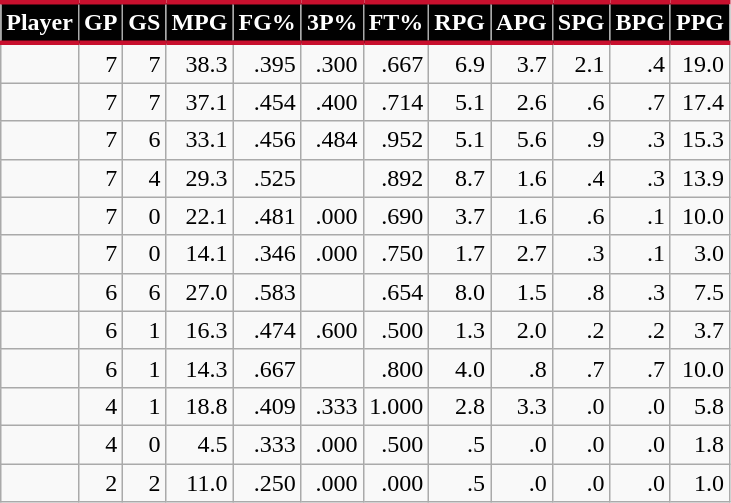<table class="wikitable sortable" style="text-align:right;">
<tr>
<th style="background:#010101; color:#FFFFFF; border-top:#C8102E 3px solid; border-bottom:#C8102E 3px solid;">Player</th>
<th style="background:#010101; color:#FFFFFF; border-top:#C8102E 3px solid; border-bottom:#C8102E 3px solid;">GP</th>
<th style="background:#010101; color:#FFFFFF; border-top:#C8102E 3px solid; border-bottom:#C8102E 3px solid;">GS</th>
<th style="background:#010101; color:#FFFFFF; border-top:#C8102E 3px solid; border-bottom:#C8102E 3px solid;">MPG</th>
<th style="background:#010101; color:#FFFFFF; border-top:#C8102E 3px solid; border-bottom:#C8102E 3px solid;">FG%</th>
<th style="background:#010101; color:#FFFFFF; border-top:#C8102E 3px solid; border-bottom:#C8102E 3px solid;">3P%</th>
<th style="background:#010101; color:#FFFFFF; border-top:#C8102E 3px solid; border-bottom:#C8102E 3px solid;">FT%</th>
<th style="background:#010101; color:#FFFFFF; border-top:#C8102E 3px solid; border-bottom:#C8102E 3px solid;">RPG</th>
<th style="background:#010101; color:#FFFFFF; border-top:#C8102E 3px solid; border-bottom:#C8102E 3px solid;">APG</th>
<th style="background:#010101; color:#FFFFFF; border-top:#C8102E 3px solid; border-bottom:#C8102E 3px solid;">SPG</th>
<th style="background:#010101; color:#FFFFFF; border-top:#C8102E 3px solid; border-bottom:#C8102E 3px solid;">BPG</th>
<th style="background:#010101; color:#FFFFFF; border-top:#C8102E 3px solid; border-bottom:#C8102E 3px solid;">PPG</th>
</tr>
<tr>
<td style="text-align:left;"></td>
<td>7</td>
<td>7</td>
<td>38.3</td>
<td>.395</td>
<td>.300</td>
<td>.667</td>
<td>6.9</td>
<td>3.7</td>
<td>2.1</td>
<td>.4</td>
<td>19.0</td>
</tr>
<tr>
<td style="text-align:left;"></td>
<td>7</td>
<td>7</td>
<td>37.1</td>
<td>.454</td>
<td>.400</td>
<td>.714</td>
<td>5.1</td>
<td>2.6</td>
<td>.6</td>
<td>.7</td>
<td>17.4</td>
</tr>
<tr>
<td style="text-align:left;"></td>
<td>7</td>
<td>6</td>
<td>33.1</td>
<td>.456</td>
<td>.484</td>
<td>.952</td>
<td>5.1</td>
<td>5.6</td>
<td>.9</td>
<td>.3</td>
<td>15.3</td>
</tr>
<tr>
<td style="text-align:left;"></td>
<td>7</td>
<td>4</td>
<td>29.3</td>
<td>.525</td>
<td></td>
<td>.892</td>
<td>8.7</td>
<td>1.6</td>
<td>.4</td>
<td>.3</td>
<td>13.9</td>
</tr>
<tr>
<td style="text-align:left;"></td>
<td>7</td>
<td>0</td>
<td>22.1</td>
<td>.481</td>
<td>.000</td>
<td>.690</td>
<td>3.7</td>
<td>1.6</td>
<td>.6</td>
<td>.1</td>
<td>10.0</td>
</tr>
<tr>
<td style="text-align:left;"></td>
<td>7</td>
<td>0</td>
<td>14.1</td>
<td>.346</td>
<td>.000</td>
<td>.750</td>
<td>1.7</td>
<td>2.7</td>
<td>.3</td>
<td>.1</td>
<td>3.0</td>
</tr>
<tr>
<td style="text-align:left;"></td>
<td>6</td>
<td>6</td>
<td>27.0</td>
<td>.583</td>
<td></td>
<td>.654</td>
<td>8.0</td>
<td>1.5</td>
<td>.8</td>
<td>.3</td>
<td>7.5</td>
</tr>
<tr>
<td style="text-align:left;"></td>
<td>6</td>
<td>1</td>
<td>16.3</td>
<td>.474</td>
<td>.600</td>
<td>.500</td>
<td>1.3</td>
<td>2.0</td>
<td>.2</td>
<td>.2</td>
<td>3.7</td>
</tr>
<tr>
<td style="text-align:left;"></td>
<td>6</td>
<td>1</td>
<td>14.3</td>
<td>.667</td>
<td></td>
<td>.800</td>
<td>4.0</td>
<td>.8</td>
<td>.7</td>
<td>.7</td>
<td>10.0</td>
</tr>
<tr>
<td style="text-align:left;"></td>
<td>4</td>
<td>1</td>
<td>18.8</td>
<td>.409</td>
<td>.333</td>
<td>1.000</td>
<td>2.8</td>
<td>3.3</td>
<td>.0</td>
<td>.0</td>
<td>5.8</td>
</tr>
<tr>
<td style="text-align:left;"></td>
<td>4</td>
<td>0</td>
<td>4.5</td>
<td>.333</td>
<td>.000</td>
<td>.500</td>
<td>.5</td>
<td>.0</td>
<td>.0</td>
<td>.0</td>
<td>1.8</td>
</tr>
<tr>
<td style="text-align:left;"></td>
<td>2</td>
<td>2</td>
<td>11.0</td>
<td>.250</td>
<td>.000</td>
<td>.000</td>
<td>.5</td>
<td>.0</td>
<td>.0</td>
<td>.0</td>
<td>1.0</td>
</tr>
</table>
